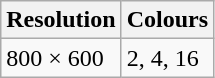<table class="wikitable">
<tr>
<th>Resolution</th>
<th>Colours</th>
</tr>
<tr>
<td>800 × 600</td>
<td>2, 4, 16</td>
</tr>
</table>
